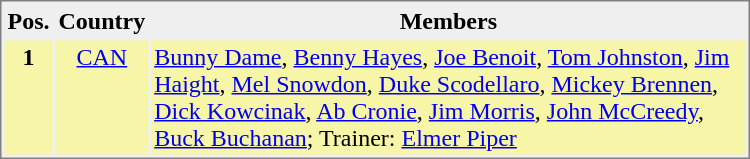<table style="border-style:solid; border-width:1px; border-color:#808080; background-color:#EFEFEF;" cellspacing="2" cellpadding="2" width="500">
<tr bgcolor="#EFEFEF">
<th>Pos.</th>
<th>Country</th>
<th>Members</th>
</tr>
<tr align="center" valign="top" bgcolor="#F7F6A8">
<th>1</th>
<td><a href='#'>CAN</a></td>
<td align="left"><a href='#'>Bunny Dame</a>, <a href='#'>Benny Hayes</a>, <a href='#'>Joe Benoit</a>, <a href='#'>Tom Johnston</a>, <a href='#'>Jim Haight</a>, <a href='#'>Mel Snowdon</a>, <a href='#'>Duke Scodellaro</a>, <a href='#'>Mickey Brennen</a>, <a href='#'>Dick Kowcinak</a>, <a href='#'>Ab Cronie</a>, <a href='#'>Jim Morris</a>, <a href='#'>John McCreedy</a>, <a href='#'>Buck Buchanan</a>; Trainer: <a href='#'>Elmer Piper</a></td>
</tr>
</table>
